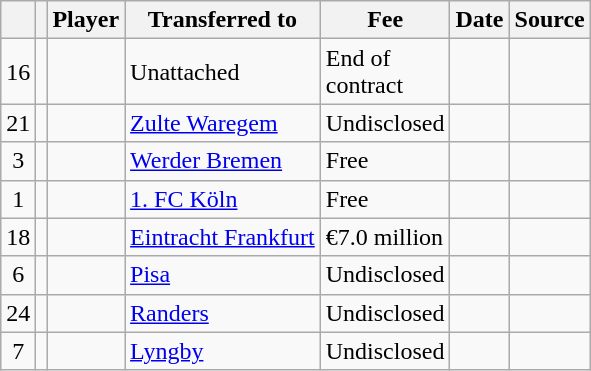<table class="wikitable plainrowheaders sortable">
<tr>
<th></th>
<th></th>
<th scope=col>Player</th>
<th>Transferred to</th>
<th !scope=col; style="width: 65px;">Fee</th>
<th scope=col>Date</th>
<th scope=col>Source</th>
</tr>
<tr>
<td align="center">16</td>
<td align="center"></td>
<td></td>
<td>Unattached</td>
<td>End of contract</td>
<td></td>
<td></td>
</tr>
<tr>
<td align="center">21</td>
<td align="center"></td>
<td></td>
<td> <a href='#'>Zulte Waregem</a></td>
<td>Undisclosed</td>
<td></td>
<td></td>
</tr>
<tr>
<td align="center">3</td>
<td align="center"></td>
<td></td>
<td> <a href='#'>Werder Bremen</a></td>
<td>Free</td>
<td></td>
<td></td>
</tr>
<tr>
<td align=center>1</td>
<td align=center></td>
<td></td>
<td> <a href='#'>1. FC Köln</a></td>
<td>Free</td>
<td></td>
<td></td>
</tr>
<tr>
<td align=center>18</td>
<td align=center></td>
<td></td>
<td> <a href='#'>Eintracht Frankfurt</a></td>
<td>€7.0 million</td>
<td></td>
<td></td>
</tr>
<tr>
<td align=center>6</td>
<td align=center></td>
<td></td>
<td> <a href='#'>Pisa</a></td>
<td>Undisclosed</td>
<td></td>
<td></td>
</tr>
<tr>
<td align=center>24</td>
<td align=center></td>
<td></td>
<td> <a href='#'>Randers</a></td>
<td>Undisclosed</td>
<td></td>
<td></td>
</tr>
<tr>
<td align=center>7</td>
<td align=center></td>
<td></td>
<td> <a href='#'>Lyngby</a></td>
<td>Undisclosed</td>
<td></td>
<td></td>
</tr>
</table>
